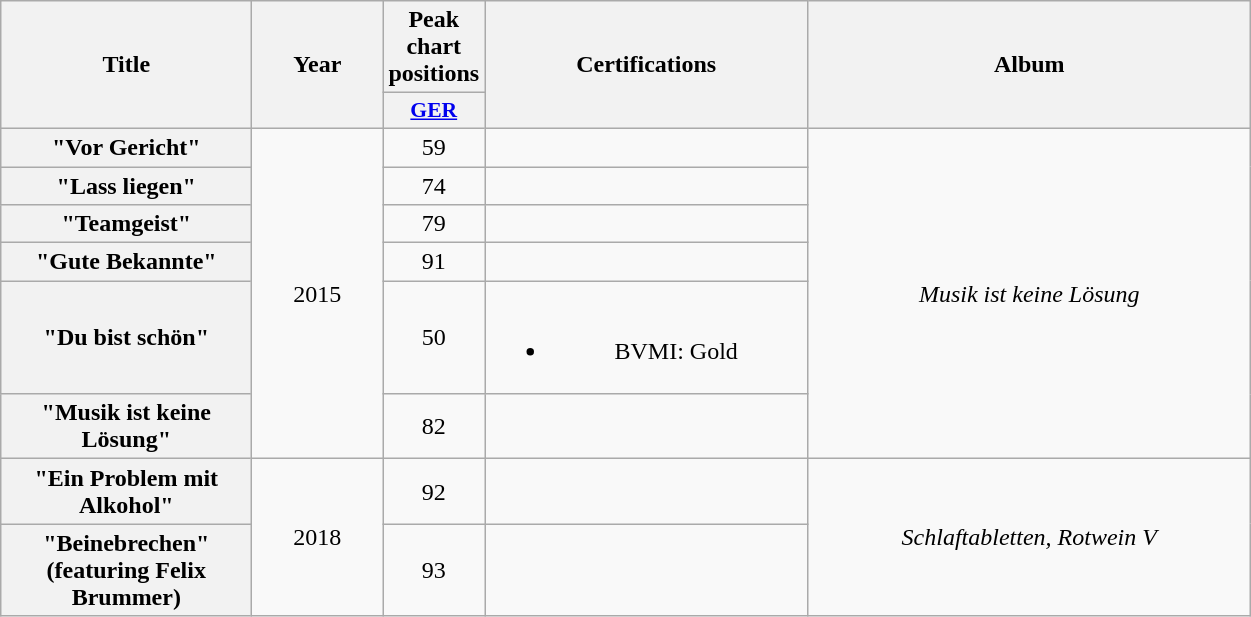<table class="wikitable plainrowheaders" style="text-align:center">
<tr>
<th scope="col" rowspan="2" style="width:10em;">Title</th>
<th scope="col" rowspan="2" style="width:5em;">Year</th>
<th scope="col" colspan="1">Peak chart positions</th>
<th scope="col" rowspan="2" style="width:13em;">Certifications</th>
<th scope="col" rowspan="2" style="width:18em;">Album</th>
</tr>
<tr>
<th scope="col" style="width:2.5em; font-size:90%;"><a href='#'>GER</a><br></th>
</tr>
<tr>
<th scope="row">"Vor Gericht"</th>
<td rowspan="6">2015</td>
<td>59</td>
<td></td>
<td rowspan="6"><em>Musik ist keine Lösung</em></td>
</tr>
<tr>
<th scope="row">"Lass liegen"</th>
<td>74</td>
<td></td>
</tr>
<tr>
<th scope="row">"Teamgeist"</th>
<td>79</td>
<td></td>
</tr>
<tr>
<th scope="row">"Gute Bekannte"</th>
<td>91</td>
<td></td>
</tr>
<tr>
<th scope="row">"Du bist schön"</th>
<td>50</td>
<td><br><ul><li>BVMI: Gold</li></ul></td>
</tr>
<tr>
<th scope="row">"Musik ist keine Lösung"</th>
<td>82</td>
<td></td>
</tr>
<tr>
<th scope="row">"Ein Problem mit Alkohol"</th>
<td rowspan="2">2018</td>
<td>92</td>
<td></td>
<td rowspan="2"><em>Schlaftabletten, Rotwein V</em></td>
</tr>
<tr>
<th scope="row">"Beinebrechen"<br><span>(featuring Felix Brummer)</span></th>
<td>93</td>
<td></td>
</tr>
</table>
